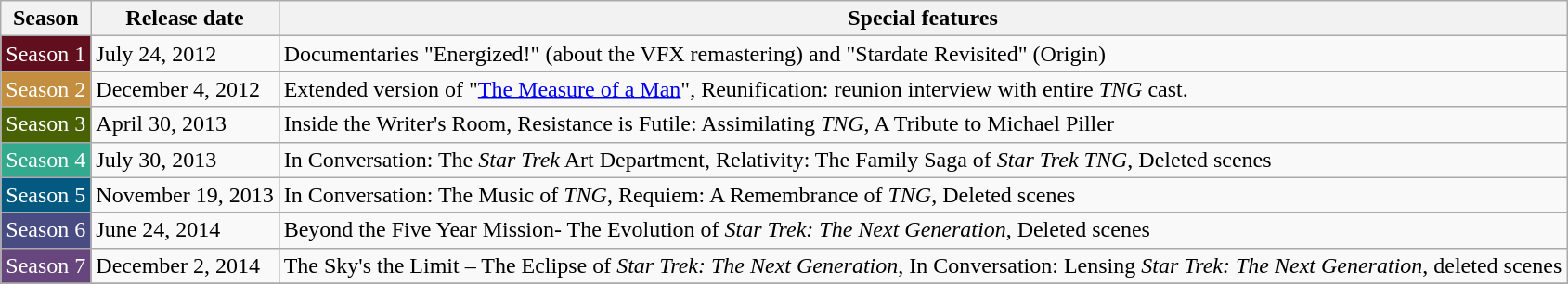<table class="wikitable">
<tr>
<th>Season</th>
<th>Release date</th>
<th>Special features</th>
</tr>
<tr>
<td style="background: #610E1E; color: white;">Season 1</td>
<td>July 24, 2012</td>
<td>Documentaries "Energized!" (about the VFX remastering) and "Stardate Revisited" (Origin)</td>
</tr>
<tr>
<td style="background: #C38E40; color: white;">Season 2</td>
<td>December 4, 2012</td>
<td>Extended version of "<a href='#'>The Measure of a Man</a>", Reunification: reunion interview with entire <em>TNG</em> cast.</td>
</tr>
<tr>
<td style="background: #486103; color: white;">Season 3</td>
<td>April 30, 2013</td>
<td>Inside the Writer's Room, Resistance is Futile: Assimilating <em>TNG</em>, A Tribute to Michael Piller</td>
</tr>
<tr>
<td style="background: #33A98D; color: white;">Season 4</td>
<td>July 30, 2013</td>
<td>In Conversation: The <em>Star Trek</em> Art Department, Relativity: The Family Saga of <em>Star Trek TNG</em>, Deleted scenes</td>
</tr>
<tr>
<td style="background: #045980; color: white;">Season 5</td>
<td>November 19, 2013</td>
<td>In Conversation: The Music of <em>TNG</em>, Requiem: A Remembrance of <em>TNG</em>, Deleted scenes</td>
</tr>
<tr>
<td style="background: #484C83; color: white;">Season 6</td>
<td>June 24, 2014</td>
<td>Beyond the Five Year Mission- The Evolution of <em>Star Trek: The Next Generation</em>, Deleted scenes</td>
</tr>
<tr>
<td style="background: #66467D; color: white;">Season 7</td>
<td>December 2, 2014</td>
<td>The Sky's the Limit – The Eclipse of <em>Star Trek: The Next Generation</em>, In Conversation: Lensing <em>Star Trek: The Next Generation</em>, deleted scenes</td>
</tr>
<tr>
</tr>
</table>
